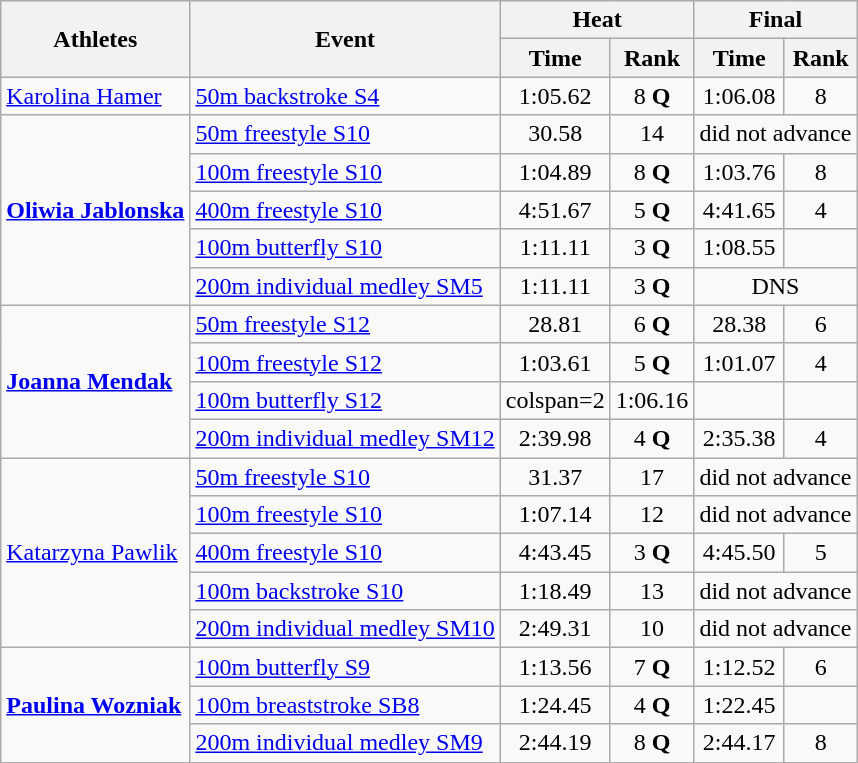<table class=wikitable>
<tr>
<th rowspan="2">Athletes</th>
<th rowspan="2">Event</th>
<th colspan="2">Heat</th>
<th colspan="2">Final</th>
</tr>
<tr>
<th>Time</th>
<th>Rank</th>
<th>Time</th>
<th>Rank</th>
</tr>
<tr align=center>
<td align=left><a href='#'>Karolina Hamer</a></td>
<td align=left><a href='#'>50m backstroke S4</a></td>
<td>1:05.62</td>
<td>8 <strong>Q</strong></td>
<td>1:06.08</td>
<td>8</td>
</tr>
<tr align=center>
<td align=left rowspan=5><strong><a href='#'>Oliwia Jablonska</a></strong></td>
<td align=left><a href='#'>50m freestyle S10</a></td>
<td>30.58</td>
<td>14</td>
<td colspan=2>did not advance</td>
</tr>
<tr align=center>
<td align=left><a href='#'>100m freestyle S10</a></td>
<td>1:04.89</td>
<td>8 <strong>Q</strong></td>
<td>1:03.76</td>
<td>8</td>
</tr>
<tr align=center>
<td align=left><a href='#'>400m freestyle S10</a></td>
<td>4:51.67</td>
<td>5 <strong>Q</strong></td>
<td>4:41.65</td>
<td>4</td>
</tr>
<tr align=center>
<td align=left><a href='#'>100m butterfly S10</a></td>
<td>1:11.11</td>
<td>3 <strong>Q</strong></td>
<td>1:08.55 <strong></strong></td>
<td></td>
</tr>
<tr align=center>
<td align=left><a href='#'>200m individual medley SM5</a></td>
<td>1:11.11</td>
<td>3 <strong>Q</strong></td>
<td colspan=2>DNS</td>
</tr>
<tr align=center>
<td align=left rowspan=4><strong><a href='#'>Joanna Mendak</a></strong></td>
<td align=left><a href='#'>50m freestyle S12</a></td>
<td>28.81</td>
<td>6 <strong>Q</strong></td>
<td>28.38</td>
<td>6</td>
</tr>
<tr align=center>
<td align=left><a href='#'>100m freestyle S12</a></td>
<td>1:03.61</td>
<td>5 <strong>Q</strong></td>
<td>1:01.07</td>
<td>4</td>
</tr>
<tr align=center>
<td align=left><a href='#'>100m butterfly S12</a></td>
<td>colspan=2 </td>
<td>1:06.16</td>
<td></td>
</tr>
<tr align=center>
<td align=left><a href='#'>200m individual medley SM12</a></td>
<td>2:39.98</td>
<td>4 <strong>Q</strong></td>
<td>2:35.38</td>
<td>4</td>
</tr>
<tr align=center>
<td align=left rowspan=5><a href='#'>Katarzyna Pawlik</a></td>
<td align=left><a href='#'>50m freestyle S10</a></td>
<td>31.37</td>
<td>17</td>
<td colspan=2>did not advance</td>
</tr>
<tr align=center>
<td align=left><a href='#'>100m freestyle S10</a></td>
<td>1:07.14</td>
<td>12</td>
<td colspan=2>did not advance</td>
</tr>
<tr align=center>
<td align=left><a href='#'>400m freestyle S10</a></td>
<td>4:43.45</td>
<td>3 <strong>Q</strong></td>
<td>4:45.50</td>
<td>5</td>
</tr>
<tr align=center>
<td align=left><a href='#'>100m backstroke S10</a></td>
<td>1:18.49</td>
<td>13</td>
<td colspan=2>did not advance</td>
</tr>
<tr align=center>
<td align=left><a href='#'>200m individual medley SM10</a></td>
<td>2:49.31</td>
<td>10</td>
<td colspan=2>did not advance</td>
</tr>
<tr align=center>
<td align=left rowspan=3><strong><a href='#'>Paulina Wozniak</a></strong></td>
<td align=left><a href='#'>100m butterfly S9</a></td>
<td>1:13.56</td>
<td>7 <strong>Q</strong></td>
<td>1:12.52</td>
<td>6</td>
</tr>
<tr align=center>
<td align=left><a href='#'>100m breaststroke SB8</a></td>
<td>1:24.45</td>
<td>4 <strong>Q</strong></td>
<td>1:22.45</td>
<td></td>
</tr>
<tr align=center>
<td align=left><a href='#'>200m individual medley SM9</a></td>
<td>2:44.19</td>
<td>8 <strong>Q</strong></td>
<td>2:44.17</td>
<td>8</td>
</tr>
</table>
